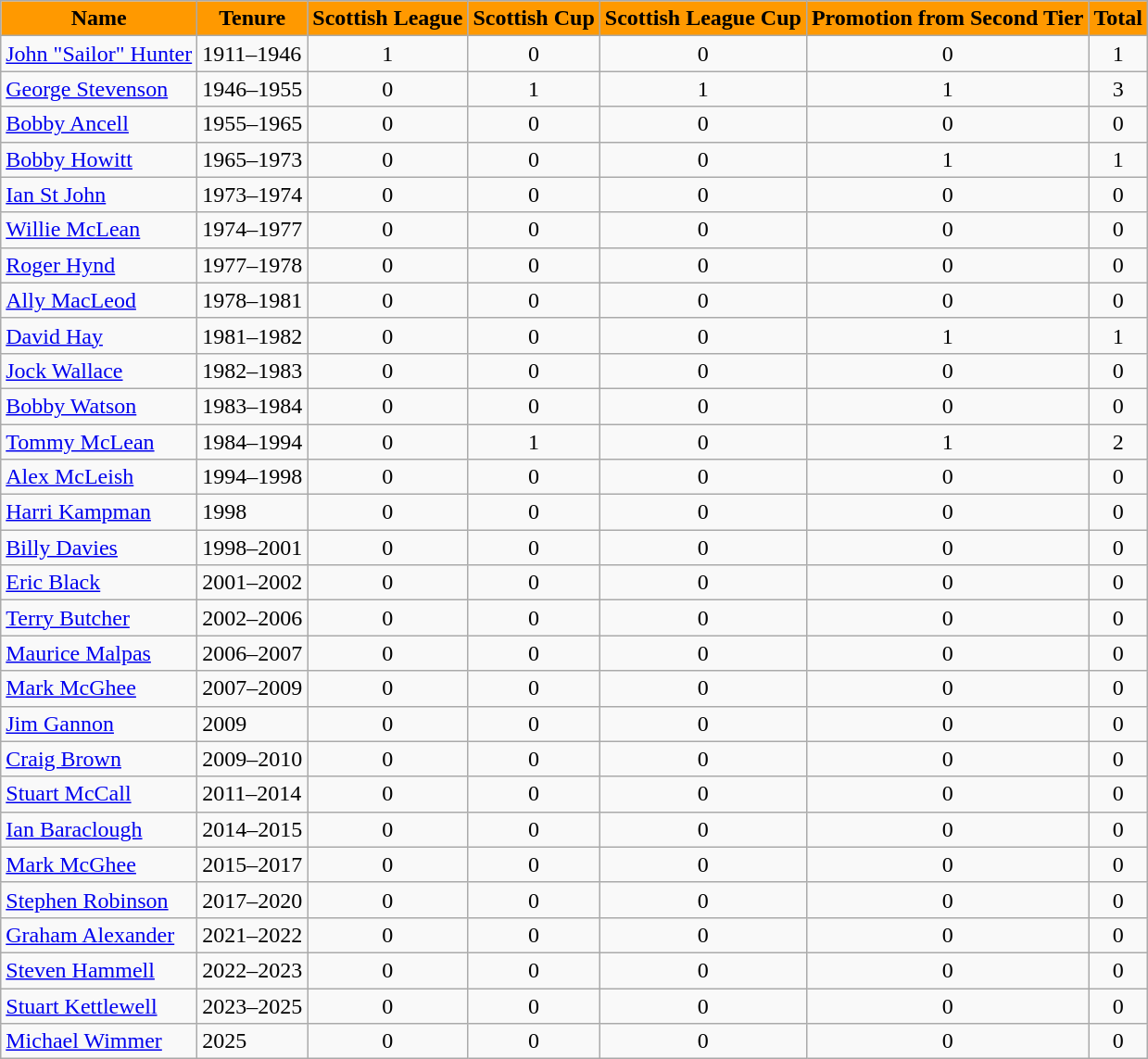<table class="wikitable mw-collapsible mw-collapsed"  style="font-size:100%; text-align:center;">
<tr>
<th style="background:#FF9900; colour:#98285c;">Name</th>
<th style="background:#FF9900; colour:#98285c;">Tenure</th>
<th style="background:#FF9900; colour:#98285c;">Scottish League</th>
<th style="background:#FF9900; colour:#98285c;">Scottish Cup</th>
<th style="background:#FF9900; colour:#98285c;">Scottish League Cup</th>
<th style="background:#FF9900; colour:#98285c;">Promotion from Second Tier</th>
<th style="background:#FF9900; colour:#98285c;">Total</th>
</tr>
<tr>
<td align=left><a href='#'>John "Sailor" Hunter</a></td>
<td align=left>1911–1946</td>
<td>1</td>
<td>0</td>
<td>0</td>
<td>0</td>
<td>1</td>
</tr>
<tr>
<td align=left><a href='#'>George Stevenson</a></td>
<td align=left>1946–1955</td>
<td>0</td>
<td>1</td>
<td>1</td>
<td>1</td>
<td>3</td>
</tr>
<tr>
<td align=left><a href='#'>Bobby Ancell</a></td>
<td align=left>1955–1965</td>
<td>0</td>
<td>0</td>
<td>0</td>
<td>0</td>
<td>0</td>
</tr>
<tr>
<td align=left><a href='#'>Bobby Howitt</a></td>
<td align=left>1965–1973</td>
<td>0</td>
<td>0</td>
<td>0</td>
<td>1</td>
<td>1</td>
</tr>
<tr>
<td align=left><a href='#'>Ian St John</a></td>
<td align=left>1973–1974</td>
<td>0</td>
<td>0</td>
<td>0</td>
<td>0</td>
<td>0</td>
</tr>
<tr>
<td align=left><a href='#'>Willie McLean</a></td>
<td align=left>1974–1977</td>
<td>0</td>
<td>0</td>
<td>0</td>
<td>0</td>
<td>0</td>
</tr>
<tr>
<td align=left><a href='#'>Roger Hynd</a></td>
<td align=left>1977–1978</td>
<td>0</td>
<td>0</td>
<td>0</td>
<td>0</td>
<td>0</td>
</tr>
<tr>
<td align=left><a href='#'>Ally MacLeod</a></td>
<td align=left>1978–1981</td>
<td>0</td>
<td>0</td>
<td>0</td>
<td>0</td>
<td>0</td>
</tr>
<tr>
<td align=left><a href='#'>David Hay</a></td>
<td align=left>1981–1982</td>
<td>0</td>
<td>0</td>
<td>0</td>
<td>1</td>
<td>1</td>
</tr>
<tr>
<td align=left><a href='#'>Jock Wallace</a></td>
<td align=left>1982–1983</td>
<td>0</td>
<td>0</td>
<td>0</td>
<td>0</td>
<td>0</td>
</tr>
<tr>
<td align=left><a href='#'>Bobby Watson</a></td>
<td align=left>1983–1984</td>
<td>0</td>
<td>0</td>
<td>0</td>
<td>0</td>
<td>0</td>
</tr>
<tr>
<td align=left><a href='#'>Tommy McLean</a></td>
<td align=left>1984–1994</td>
<td>0</td>
<td>1</td>
<td>0</td>
<td>1</td>
<td>2</td>
</tr>
<tr>
<td align=left><a href='#'>Alex McLeish</a></td>
<td align=left>1994–1998</td>
<td>0</td>
<td>0</td>
<td>0</td>
<td>0</td>
<td>0</td>
</tr>
<tr>
<td align=left><a href='#'>Harri Kampman</a></td>
<td align=left>1998</td>
<td>0</td>
<td>0</td>
<td>0</td>
<td>0</td>
<td>0</td>
</tr>
<tr>
<td align=left><a href='#'>Billy Davies</a></td>
<td align=left>1998–2001</td>
<td>0</td>
<td>0</td>
<td>0</td>
<td>0</td>
<td>0</td>
</tr>
<tr>
<td align=left><a href='#'>Eric Black</a></td>
<td align=left>2001–2002</td>
<td>0</td>
<td>0</td>
<td>0</td>
<td>0</td>
<td>0</td>
</tr>
<tr>
<td align=left><a href='#'>Terry Butcher</a></td>
<td align=left>2002–2006</td>
<td>0</td>
<td>0</td>
<td>0</td>
<td>0</td>
<td>0</td>
</tr>
<tr>
<td align=left><a href='#'>Maurice Malpas</a></td>
<td align=left>2006–2007</td>
<td>0</td>
<td>0</td>
<td>0</td>
<td>0</td>
<td>0</td>
</tr>
<tr>
<td align=left><a href='#'>Mark McGhee</a></td>
<td align=left>2007–2009</td>
<td>0</td>
<td>0</td>
<td>0</td>
<td>0</td>
<td>0</td>
</tr>
<tr>
<td align=left><a href='#'>Jim Gannon</a></td>
<td align=left>2009</td>
<td>0</td>
<td>0</td>
<td>0</td>
<td>0</td>
<td>0</td>
</tr>
<tr>
<td align=left><a href='#'>Craig Brown</a></td>
<td align=left>2009–2010</td>
<td>0</td>
<td>0</td>
<td>0</td>
<td>0</td>
<td>0</td>
</tr>
<tr>
<td align=left><a href='#'>Stuart McCall</a></td>
<td align=left>2011–2014</td>
<td>0</td>
<td>0</td>
<td>0</td>
<td>0</td>
<td>0</td>
</tr>
<tr>
<td align=left><a href='#'>Ian Baraclough</a></td>
<td align=left>2014–2015</td>
<td>0</td>
<td>0</td>
<td>0</td>
<td>0</td>
<td>0</td>
</tr>
<tr>
<td align=left><a href='#'>Mark McGhee</a></td>
<td align=left>2015–2017</td>
<td>0</td>
<td>0</td>
<td>0</td>
<td>0</td>
<td>0</td>
</tr>
<tr>
<td align=left><a href='#'>Stephen Robinson</a></td>
<td align=left>2017–2020</td>
<td>0</td>
<td>0</td>
<td>0</td>
<td>0</td>
<td>0</td>
</tr>
<tr>
<td align=left><a href='#'>Graham Alexander</a></td>
<td align=left>2021–2022</td>
<td>0</td>
<td>0</td>
<td>0</td>
<td>0</td>
<td>0</td>
</tr>
<tr>
<td align=left><a href='#'>Steven Hammell</a></td>
<td align=left>2022–2023</td>
<td>0</td>
<td>0</td>
<td>0</td>
<td>0</td>
<td>0</td>
</tr>
<tr>
<td align=left><a href='#'>Stuart Kettlewell</a></td>
<td align=left>2023–2025</td>
<td>0</td>
<td>0</td>
<td>0</td>
<td>0</td>
<td>0</td>
</tr>
<tr>
<td align=left><a href='#'>Michael Wimmer</a></td>
<td align=left>2025</td>
<td>0</td>
<td>0</td>
<td>0</td>
<td>0</td>
<td>0</td>
</tr>
</table>
